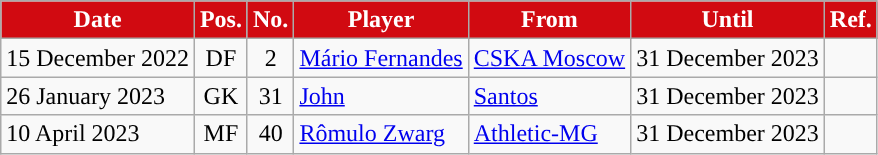<table class="wikitable plainrowheaders sortable">
<tr>
<th style="background:#D10A11; color:#ffffff; ">Date</th>
<th style="background:#D10A11; color:#ffffff; ">Pos.</th>
<th style="background:#D10A11; color:#ffffff; ">No.</th>
<th style="background:#D10A11; color:#ffffff; ">Player</th>
<th style="background:#D10A11; color:#ffffff; ">From</th>
<th style="background:#D10A11; color:#ffffff; ">Until</th>
<th style="background:#D10A11; color:#ffffff; ">Ref.</th>
</tr>
<tr>
<td>15 December 2022</td>
<td style="text-align:center;">DF</td>
<td style="text-align:center;">2</td>
<td style="text-align:left;"> <a href='#'>Mário Fernandes</a></td>
<td style="text-align:left;"> <a href='#'>CSKA Moscow</a></td>
<td>31 December 2023</td>
<td></td>
</tr>
<tr>
<td>26 January 2023</td>
<td style="text-align:center;">GK</td>
<td style="text-align:center;">31</td>
<td style="text-align:left;"> <a href='#'>John</a></td>
<td style="text-aglin:left;"> <a href='#'>Santos</a></td>
<td>31 December 2023</td>
<td></td>
</tr>
<tr>
<td>10 April 2023</td>
<td style="text-align:center;">MF</td>
<td style="text-align:center;">40</td>
<td> <a href='#'>Rômulo Zwarg</a></td>
<td> <a href='#'>Athletic-MG</a></td>
<td>31 December 2023</td>
<td></td>
</tr>
</table>
